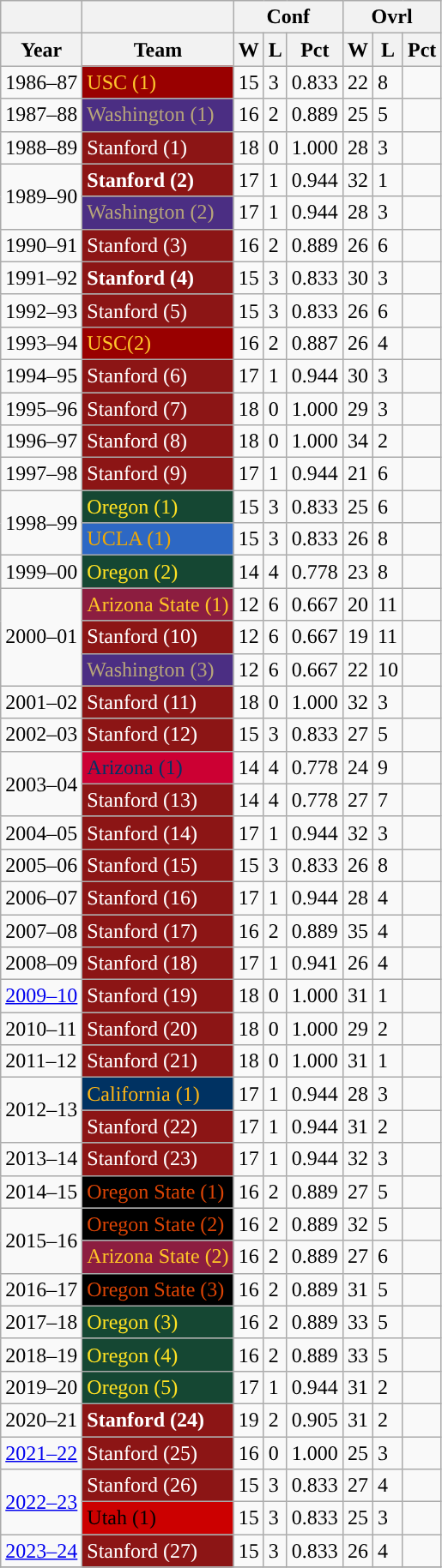<table class="wikitable">
<tr>
<th></th>
<th></th>
<th colspan="3">Conf</th>
<th colspan="3">Ovrl</th>
</tr>
<tr>
<th>Year</th>
<th>Team</th>
<th>W</th>
<th>L</th>
<th>Pct</th>
<th>W</th>
<th>L</th>
<th>Pct</th>
</tr>
<tr>
<td>1986–87</td>
<td style="background:#990000; color:#FFC72C;">USC (1)</td>
<td>15</td>
<td>3</td>
<td>0.833</td>
<td>22</td>
<td>8</td>
<td></td>
</tr>
<tr>
<td>1987–88</td>
<td style="background:#4B2E83; color:#B7A57A;">Washington (1)</td>
<td>16</td>
<td>2</td>
<td>0.889</td>
<td>25</td>
<td>5</td>
<td></td>
</tr>
<tr>
<td>1988–89</td>
<td style="background:#8C1515; color:#FFFFFF;">Stanford (1)</td>
<td>18</td>
<td>0</td>
<td>1.000</td>
<td>28</td>
<td>3</td>
<td></td>
</tr>
<tr>
<td rowspan=2>1989–90</td>
<td style="background:#8C1515; color:#FFFFFF;"><strong>Stanford (2)</strong></td>
<td>17</td>
<td>1</td>
<td>0.944</td>
<td>32</td>
<td>1</td>
<td></td>
</tr>
<tr>
<td style="background:#4B2E83; color:#B7A57A;">Washington (2)</td>
<td>17</td>
<td>1</td>
<td>0.944</td>
<td>28</td>
<td>3</td>
<td></td>
</tr>
<tr>
<td>1990–91</td>
<td style="background:#8C1515; color:#FFFFFF;">Stanford (3)</td>
<td>16</td>
<td>2</td>
<td>0.889</td>
<td>26</td>
<td>6</td>
<td></td>
</tr>
<tr>
<td>1991–92</td>
<td style="background:#8C1515; color:#FFFFFF;"><strong>Stanford (4)</strong></td>
<td>15</td>
<td>3</td>
<td>0.833</td>
<td>30</td>
<td>3</td>
<td></td>
</tr>
<tr>
<td>1992–93</td>
<td style="background:#8C1515; color:#FFFFFF;">Stanford (5)</td>
<td>15</td>
<td>3</td>
<td>0.833</td>
<td>26</td>
<td>6</td>
<td></td>
</tr>
<tr>
<td>1993–94</td>
<td style="background:#990000; color:#FFC72C;">USC(2)</td>
<td>16</td>
<td>2</td>
<td>0.887</td>
<td>26</td>
<td>4</td>
<td></td>
</tr>
<tr>
<td>1994–95</td>
<td style="background:#8C1515; color:#FFFFFF;">Stanford (6)</td>
<td>17</td>
<td>1</td>
<td>0.944</td>
<td>30</td>
<td>3</td>
<td></td>
</tr>
<tr>
<td>1995–96</td>
<td style="background:#8C1515; color:#FFFFFF;">Stanford (7)</td>
<td>18</td>
<td>0</td>
<td>1.000</td>
<td>29</td>
<td>3</td>
<td></td>
</tr>
<tr>
<td>1996–97</td>
<td style="background:#8C1515; color:#FFFFFF;">Stanford (8)</td>
<td>18</td>
<td>0</td>
<td>1.000</td>
<td>34</td>
<td>2</td>
<td></td>
</tr>
<tr>
<td>1997–98</td>
<td style="background:#8C1515; color:#FFFFFF;">Stanford (9)</td>
<td>17</td>
<td>1</td>
<td>0.944</td>
<td>21</td>
<td>6</td>
<td></td>
</tr>
<tr>
<td rowspan=2>1998–99</td>
<td style="background:#154733; color:#FEE123;">Oregon (1)</td>
<td>15</td>
<td>3</td>
<td>0.833</td>
<td>25</td>
<td>6</td>
<td></td>
</tr>
<tr>
<td style="background:#2D68C4; color:#F2A900;">UCLA (1)</td>
<td>15</td>
<td>3</td>
<td>0.833</td>
<td>26</td>
<td>8</td>
<td></td>
</tr>
<tr>
<td>1999–00</td>
<td style="background:#154733; color:#FEE123;">Oregon (2)</td>
<td>14</td>
<td>4</td>
<td>0.778</td>
<td>23</td>
<td>8</td>
<td></td>
</tr>
<tr>
<td rowspan=3>2000–01</td>
<td style="background:#8C1D40; color:#FFC627;">Arizona State (1)</td>
<td>12</td>
<td>6</td>
<td>0.667</td>
<td>20</td>
<td>11</td>
<td></td>
</tr>
<tr>
<td style="background:#8C1515; color:#FFFFFF;">Stanford (10)</td>
<td>12</td>
<td>6</td>
<td>0.667</td>
<td>19</td>
<td>11</td>
<td></td>
</tr>
<tr>
<td style="background:#4B2E83; color:#B7A57A;">Washington (3)</td>
<td>12</td>
<td>6</td>
<td>0.667</td>
<td>22</td>
<td>10</td>
<td></td>
</tr>
<tr>
<td>2001–02</td>
<td style="background:#8C1515; color:#FFFFFF;">Stanford (11)</td>
<td>18</td>
<td>0</td>
<td>1.000</td>
<td>32</td>
<td>3</td>
<td></td>
</tr>
<tr>
<td>2002–03</td>
<td style="background:#8C1515; color:#FFFFFF;">Stanford (12)</td>
<td>15</td>
<td>3</td>
<td>0.833</td>
<td>27</td>
<td>5</td>
<td></td>
</tr>
<tr>
<td rowspan=2>2003–04</td>
<td style="background:#CC0033; color:#003366;">Arizona (1)</td>
<td>14</td>
<td>4</td>
<td>0.778</td>
<td>24</td>
<td>9</td>
<td></td>
</tr>
<tr>
<td style="background:#8C1515; color:#FFFFFF;">Stanford (13)</td>
<td>14</td>
<td>4</td>
<td>0.778</td>
<td>27</td>
<td>7</td>
<td></td>
</tr>
<tr>
<td>2004–05</td>
<td style="background:#8C1515; color:#FFFFFF;">Stanford (14)</td>
<td>17</td>
<td>1</td>
<td>0.944</td>
<td>32</td>
<td>3</td>
<td></td>
</tr>
<tr>
<td>2005–06</td>
<td style="background:#8C1515; color:#FFFFFF;">Stanford (15)</td>
<td>15</td>
<td>3</td>
<td>0.833</td>
<td>26</td>
<td>8</td>
<td></td>
</tr>
<tr>
<td>2006–07</td>
<td style="background:#8C1515; color:#FFFFFF;">Stanford (16)</td>
<td>17</td>
<td>1</td>
<td>0.944</td>
<td>28</td>
<td>4</td>
<td></td>
</tr>
<tr>
<td>2007–08</td>
<td style="background:#8C1515; color:#FFFFFF;">Stanford (17)</td>
<td>16</td>
<td>2</td>
<td>0.889</td>
<td>35</td>
<td>4</td>
<td></td>
</tr>
<tr>
<td>2008–09</td>
<td style="background:#8C1515; color:#FFFFFF;">Stanford (18)</td>
<td>17</td>
<td>1</td>
<td>0.941</td>
<td>26</td>
<td>4</td>
<td></td>
</tr>
<tr>
<td><a href='#'>2009–10</a></td>
<td style="background:#8C1515; color:#FFFFFF;">Stanford (19)</td>
<td>18</td>
<td>0</td>
<td>1.000</td>
<td>31</td>
<td>1</td>
<td></td>
</tr>
<tr>
<td>2010–11</td>
<td style="background:#8C1515; color:#FFFFFF;">Stanford (20)</td>
<td>18</td>
<td>0</td>
<td>1.000</td>
<td>29</td>
<td>2</td>
<td></td>
</tr>
<tr>
<td>2011–12</td>
<td style="background:#8C1515; color:#FFFFFF;">Stanford (21)</td>
<td>18</td>
<td>0</td>
<td>1.000</td>
<td>31</td>
<td>1</td>
<td></td>
</tr>
<tr>
<td rowspan=2>2012–13</td>
<td style="background:#003262; color:#FDB515;">California (1)</td>
<td>17</td>
<td>1</td>
<td>0.944</td>
<td>28</td>
<td>3</td>
<td></td>
</tr>
<tr>
<td style="background:#8C1515; color:#FFFFFF;">Stanford (22)</td>
<td>17</td>
<td>1</td>
<td>0.944</td>
<td>31</td>
<td>2</td>
<td></td>
</tr>
<tr>
<td>2013–14</td>
<td style="background:#8C1515; color:#FFFFFF;">Stanford (23)</td>
<td>17</td>
<td>1</td>
<td>0.944</td>
<td>32</td>
<td>3</td>
<td></td>
</tr>
<tr>
<td>2014–15</td>
<td style="background:#000000; color:#DC4405;">Oregon State (1)</td>
<td>16</td>
<td>2</td>
<td>0.889</td>
<td>27</td>
<td>5</td>
<td></td>
</tr>
<tr>
<td rowspan=2>2015–16</td>
<td style="background:#000000; color:#DC4405;">Oregon State (2)</td>
<td>16</td>
<td>2</td>
<td>0.889</td>
<td>32</td>
<td>5</td>
<td></td>
</tr>
<tr>
<td style="background:#8C1D40; color:#FFC627;">Arizona State (2)</td>
<td>16</td>
<td>2</td>
<td>0.889</td>
<td>27</td>
<td>6</td>
<td></td>
</tr>
<tr>
<td>2016–17</td>
<td style="background:#000000; color:#DC4405;">Oregon State (3)</td>
<td>16</td>
<td>2</td>
<td>0.889</td>
<td>31</td>
<td>5</td>
<td></td>
</tr>
<tr>
<td>2017–18</td>
<td style="background:#154733; color:#FEE123;">Oregon (3)</td>
<td>16</td>
<td>2</td>
<td>0.889</td>
<td>33</td>
<td>5</td>
<td></td>
</tr>
<tr>
<td>2018–19</td>
<td style="background:#154733; color:#FEE123;">Oregon (4)</td>
<td>16</td>
<td>2</td>
<td>0.889</td>
<td>33</td>
<td>5</td>
<td></td>
</tr>
<tr>
<td>2019–20</td>
<td style="background:#154733; color:#FEE123;">Oregon (5)</td>
<td>17</td>
<td>1</td>
<td>0.944</td>
<td>31</td>
<td>2</td>
<td></td>
</tr>
<tr>
<td>2020–21</td>
<td style="background:#8C1515; color:#FFFFFF;"><strong>Stanford (24)</strong></td>
<td>19</td>
<td>2</td>
<td>0.905</td>
<td>31</td>
<td>2</td>
<td></td>
</tr>
<tr>
<td><a href='#'>2021–22</a></td>
<td style="background:#8C1515; color:#FFFFFF;">Stanford (25)</td>
<td>16</td>
<td>0</td>
<td>1.000</td>
<td>25</td>
<td>3</td>
<td></td>
</tr>
<tr>
<td rowspan=2><a href='#'>2022–23</a></td>
<td style="background:#8C1515; color:#FFFFFF;">Stanford (26)</td>
<td>15</td>
<td>3</td>
<td>0.833</td>
<td>27</td>
<td>4</td>
<td></td>
</tr>
<tr>
<td style="background:#CC0000; color:#000000;">Utah (1)</td>
<td>15</td>
<td>3</td>
<td>0.833</td>
<td>25</td>
<td>3</td>
<td></td>
</tr>
<tr>
<td><a href='#'>2023–24</a></td>
<td style="background:#8C1515; color:#FFFFFF;">Stanford (27)</td>
<td>15</td>
<td>3</td>
<td>0.833</td>
<td>26</td>
<td>4</td>
<td></td>
</tr>
<tr>
</tr>
</table>
